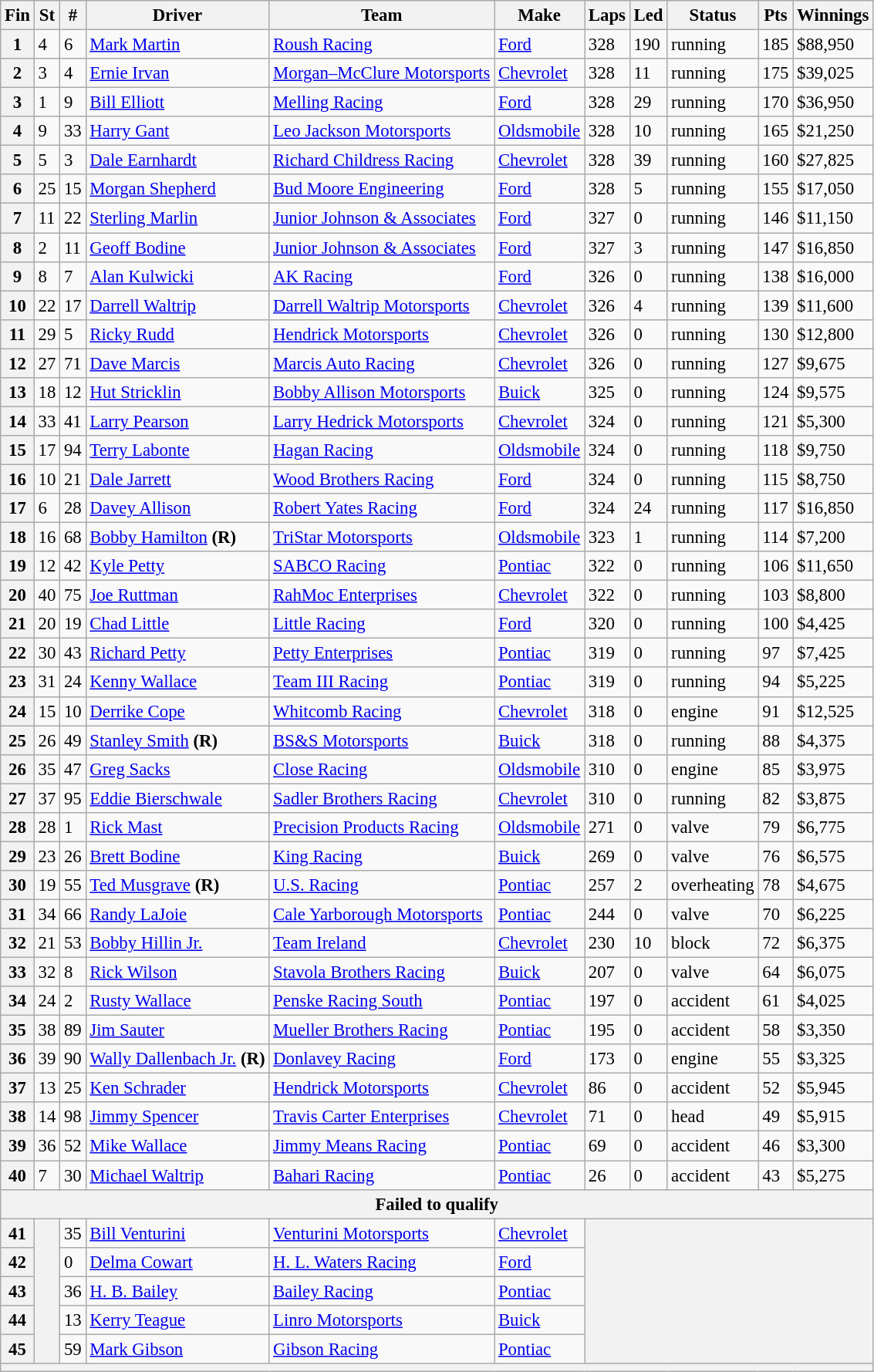<table class="wikitable" style="font-size:95%">
<tr>
<th>Fin</th>
<th>St</th>
<th>#</th>
<th>Driver</th>
<th>Team</th>
<th>Make</th>
<th>Laps</th>
<th>Led</th>
<th>Status</th>
<th>Pts</th>
<th>Winnings</th>
</tr>
<tr>
<th>1</th>
<td>4</td>
<td>6</td>
<td><a href='#'>Mark Martin</a></td>
<td><a href='#'>Roush Racing</a></td>
<td><a href='#'>Ford</a></td>
<td>328</td>
<td>190</td>
<td>running</td>
<td>185</td>
<td>$88,950</td>
</tr>
<tr>
<th>2</th>
<td>3</td>
<td>4</td>
<td><a href='#'>Ernie Irvan</a></td>
<td><a href='#'>Morgan–McClure Motorsports</a></td>
<td><a href='#'>Chevrolet</a></td>
<td>328</td>
<td>11</td>
<td>running</td>
<td>175</td>
<td>$39,025</td>
</tr>
<tr>
<th>3</th>
<td>1</td>
<td>9</td>
<td><a href='#'>Bill Elliott</a></td>
<td><a href='#'>Melling Racing</a></td>
<td><a href='#'>Ford</a></td>
<td>328</td>
<td>29</td>
<td>running</td>
<td>170</td>
<td>$36,950</td>
</tr>
<tr>
<th>4</th>
<td>9</td>
<td>33</td>
<td><a href='#'>Harry Gant</a></td>
<td><a href='#'>Leo Jackson Motorsports</a></td>
<td><a href='#'>Oldsmobile</a></td>
<td>328</td>
<td>10</td>
<td>running</td>
<td>165</td>
<td>$21,250</td>
</tr>
<tr>
<th>5</th>
<td>5</td>
<td>3</td>
<td><a href='#'>Dale Earnhardt</a></td>
<td><a href='#'>Richard Childress Racing</a></td>
<td><a href='#'>Chevrolet</a></td>
<td>328</td>
<td>39</td>
<td>running</td>
<td>160</td>
<td>$27,825</td>
</tr>
<tr>
<th>6</th>
<td>25</td>
<td>15</td>
<td><a href='#'>Morgan Shepherd</a></td>
<td><a href='#'>Bud Moore Engineering</a></td>
<td><a href='#'>Ford</a></td>
<td>328</td>
<td>5</td>
<td>running</td>
<td>155</td>
<td>$17,050</td>
</tr>
<tr>
<th>7</th>
<td>11</td>
<td>22</td>
<td><a href='#'>Sterling Marlin</a></td>
<td><a href='#'>Junior Johnson & Associates</a></td>
<td><a href='#'>Ford</a></td>
<td>327</td>
<td>0</td>
<td>running</td>
<td>146</td>
<td>$11,150</td>
</tr>
<tr>
<th>8</th>
<td>2</td>
<td>11</td>
<td><a href='#'>Geoff Bodine</a></td>
<td><a href='#'>Junior Johnson & Associates</a></td>
<td><a href='#'>Ford</a></td>
<td>327</td>
<td>3</td>
<td>running</td>
<td>147</td>
<td>$16,850</td>
</tr>
<tr>
<th>9</th>
<td>8</td>
<td>7</td>
<td><a href='#'>Alan Kulwicki</a></td>
<td><a href='#'>AK Racing</a></td>
<td><a href='#'>Ford</a></td>
<td>326</td>
<td>0</td>
<td>running</td>
<td>138</td>
<td>$16,000</td>
</tr>
<tr>
<th>10</th>
<td>22</td>
<td>17</td>
<td><a href='#'>Darrell Waltrip</a></td>
<td><a href='#'>Darrell Waltrip Motorsports</a></td>
<td><a href='#'>Chevrolet</a></td>
<td>326</td>
<td>4</td>
<td>running</td>
<td>139</td>
<td>$11,600</td>
</tr>
<tr>
<th>11</th>
<td>29</td>
<td>5</td>
<td><a href='#'>Ricky Rudd</a></td>
<td><a href='#'>Hendrick Motorsports</a></td>
<td><a href='#'>Chevrolet</a></td>
<td>326</td>
<td>0</td>
<td>running</td>
<td>130</td>
<td>$12,800</td>
</tr>
<tr>
<th>12</th>
<td>27</td>
<td>71</td>
<td><a href='#'>Dave Marcis</a></td>
<td><a href='#'>Marcis Auto Racing</a></td>
<td><a href='#'>Chevrolet</a></td>
<td>326</td>
<td>0</td>
<td>running</td>
<td>127</td>
<td>$9,675</td>
</tr>
<tr>
<th>13</th>
<td>18</td>
<td>12</td>
<td><a href='#'>Hut Stricklin</a></td>
<td><a href='#'>Bobby Allison Motorsports</a></td>
<td><a href='#'>Buick</a></td>
<td>325</td>
<td>0</td>
<td>running</td>
<td>124</td>
<td>$9,575</td>
</tr>
<tr>
<th>14</th>
<td>33</td>
<td>41</td>
<td><a href='#'>Larry Pearson</a></td>
<td><a href='#'>Larry Hedrick Motorsports</a></td>
<td><a href='#'>Chevrolet</a></td>
<td>324</td>
<td>0</td>
<td>running</td>
<td>121</td>
<td>$5,300</td>
</tr>
<tr>
<th>15</th>
<td>17</td>
<td>94</td>
<td><a href='#'>Terry Labonte</a></td>
<td><a href='#'>Hagan Racing</a></td>
<td><a href='#'>Oldsmobile</a></td>
<td>324</td>
<td>0</td>
<td>running</td>
<td>118</td>
<td>$9,750</td>
</tr>
<tr>
<th>16</th>
<td>10</td>
<td>21</td>
<td><a href='#'>Dale Jarrett</a></td>
<td><a href='#'>Wood Brothers Racing</a></td>
<td><a href='#'>Ford</a></td>
<td>324</td>
<td>0</td>
<td>running</td>
<td>115</td>
<td>$8,750</td>
</tr>
<tr>
<th>17</th>
<td>6</td>
<td>28</td>
<td><a href='#'>Davey Allison</a></td>
<td><a href='#'>Robert Yates Racing</a></td>
<td><a href='#'>Ford</a></td>
<td>324</td>
<td>24</td>
<td>running</td>
<td>117</td>
<td>$16,850</td>
</tr>
<tr>
<th>18</th>
<td>16</td>
<td>68</td>
<td><a href='#'>Bobby Hamilton</a> <strong>(R)</strong></td>
<td><a href='#'>TriStar Motorsports</a></td>
<td><a href='#'>Oldsmobile</a></td>
<td>323</td>
<td>1</td>
<td>running</td>
<td>114</td>
<td>$7,200</td>
</tr>
<tr>
<th>19</th>
<td>12</td>
<td>42</td>
<td><a href='#'>Kyle Petty</a></td>
<td><a href='#'>SABCO Racing</a></td>
<td><a href='#'>Pontiac</a></td>
<td>322</td>
<td>0</td>
<td>running</td>
<td>106</td>
<td>$11,650</td>
</tr>
<tr>
<th>20</th>
<td>40</td>
<td>75</td>
<td><a href='#'>Joe Ruttman</a></td>
<td><a href='#'>RahMoc Enterprises</a></td>
<td><a href='#'>Chevrolet</a></td>
<td>322</td>
<td>0</td>
<td>running</td>
<td>103</td>
<td>$8,800</td>
</tr>
<tr>
<th>21</th>
<td>20</td>
<td>19</td>
<td><a href='#'>Chad Little</a></td>
<td><a href='#'>Little Racing</a></td>
<td><a href='#'>Ford</a></td>
<td>320</td>
<td>0</td>
<td>running</td>
<td>100</td>
<td>$4,425</td>
</tr>
<tr>
<th>22</th>
<td>30</td>
<td>43</td>
<td><a href='#'>Richard Petty</a></td>
<td><a href='#'>Petty Enterprises</a></td>
<td><a href='#'>Pontiac</a></td>
<td>319</td>
<td>0</td>
<td>running</td>
<td>97</td>
<td>$7,425</td>
</tr>
<tr>
<th>23</th>
<td>31</td>
<td>24</td>
<td><a href='#'>Kenny Wallace</a></td>
<td><a href='#'>Team III Racing</a></td>
<td><a href='#'>Pontiac</a></td>
<td>319</td>
<td>0</td>
<td>running</td>
<td>94</td>
<td>$5,225</td>
</tr>
<tr>
<th>24</th>
<td>15</td>
<td>10</td>
<td><a href='#'>Derrike Cope</a></td>
<td><a href='#'>Whitcomb Racing</a></td>
<td><a href='#'>Chevrolet</a></td>
<td>318</td>
<td>0</td>
<td>engine</td>
<td>91</td>
<td>$12,525</td>
</tr>
<tr>
<th>25</th>
<td>26</td>
<td>49</td>
<td><a href='#'>Stanley Smith</a> <strong>(R)</strong></td>
<td><a href='#'>BS&S Motorsports</a></td>
<td><a href='#'>Buick</a></td>
<td>318</td>
<td>0</td>
<td>running</td>
<td>88</td>
<td>$4,375</td>
</tr>
<tr>
<th>26</th>
<td>35</td>
<td>47</td>
<td><a href='#'>Greg Sacks</a></td>
<td><a href='#'>Close Racing</a></td>
<td><a href='#'>Oldsmobile</a></td>
<td>310</td>
<td>0</td>
<td>engine</td>
<td>85</td>
<td>$3,975</td>
</tr>
<tr>
<th>27</th>
<td>37</td>
<td>95</td>
<td><a href='#'>Eddie Bierschwale</a></td>
<td><a href='#'>Sadler Brothers Racing</a></td>
<td><a href='#'>Chevrolet</a></td>
<td>310</td>
<td>0</td>
<td>running</td>
<td>82</td>
<td>$3,875</td>
</tr>
<tr>
<th>28</th>
<td>28</td>
<td>1</td>
<td><a href='#'>Rick Mast</a></td>
<td><a href='#'>Precision Products Racing</a></td>
<td><a href='#'>Oldsmobile</a></td>
<td>271</td>
<td>0</td>
<td>valve</td>
<td>79</td>
<td>$6,775</td>
</tr>
<tr>
<th>29</th>
<td>23</td>
<td>26</td>
<td><a href='#'>Brett Bodine</a></td>
<td><a href='#'>King Racing</a></td>
<td><a href='#'>Buick</a></td>
<td>269</td>
<td>0</td>
<td>valve</td>
<td>76</td>
<td>$6,575</td>
</tr>
<tr>
<th>30</th>
<td>19</td>
<td>55</td>
<td><a href='#'>Ted Musgrave</a> <strong>(R)</strong></td>
<td><a href='#'>U.S. Racing</a></td>
<td><a href='#'>Pontiac</a></td>
<td>257</td>
<td>2</td>
<td>overheating</td>
<td>78</td>
<td>$4,675</td>
</tr>
<tr>
<th>31</th>
<td>34</td>
<td>66</td>
<td><a href='#'>Randy LaJoie</a></td>
<td><a href='#'>Cale Yarborough Motorsports</a></td>
<td><a href='#'>Pontiac</a></td>
<td>244</td>
<td>0</td>
<td>valve</td>
<td>70</td>
<td>$6,225</td>
</tr>
<tr>
<th>32</th>
<td>21</td>
<td>53</td>
<td><a href='#'>Bobby Hillin Jr.</a></td>
<td><a href='#'>Team Ireland</a></td>
<td><a href='#'>Chevrolet</a></td>
<td>230</td>
<td>10</td>
<td>block</td>
<td>72</td>
<td>$6,375</td>
</tr>
<tr>
<th>33</th>
<td>32</td>
<td>8</td>
<td><a href='#'>Rick Wilson</a></td>
<td><a href='#'>Stavola Brothers Racing</a></td>
<td><a href='#'>Buick</a></td>
<td>207</td>
<td>0</td>
<td>valve</td>
<td>64</td>
<td>$6,075</td>
</tr>
<tr>
<th>34</th>
<td>24</td>
<td>2</td>
<td><a href='#'>Rusty Wallace</a></td>
<td><a href='#'>Penske Racing South</a></td>
<td><a href='#'>Pontiac</a></td>
<td>197</td>
<td>0</td>
<td>accident</td>
<td>61</td>
<td>$4,025</td>
</tr>
<tr>
<th>35</th>
<td>38</td>
<td>89</td>
<td><a href='#'>Jim Sauter</a></td>
<td><a href='#'>Mueller Brothers Racing</a></td>
<td><a href='#'>Pontiac</a></td>
<td>195</td>
<td>0</td>
<td>accident</td>
<td>58</td>
<td>$3,350</td>
</tr>
<tr>
<th>36</th>
<td>39</td>
<td>90</td>
<td><a href='#'>Wally Dallenbach Jr.</a> <strong>(R)</strong></td>
<td><a href='#'>Donlavey Racing</a></td>
<td><a href='#'>Ford</a></td>
<td>173</td>
<td>0</td>
<td>engine</td>
<td>55</td>
<td>$3,325</td>
</tr>
<tr>
<th>37</th>
<td>13</td>
<td>25</td>
<td><a href='#'>Ken Schrader</a></td>
<td><a href='#'>Hendrick Motorsports</a></td>
<td><a href='#'>Chevrolet</a></td>
<td>86</td>
<td>0</td>
<td>accident</td>
<td>52</td>
<td>$5,945</td>
</tr>
<tr>
<th>38</th>
<td>14</td>
<td>98</td>
<td><a href='#'>Jimmy Spencer</a></td>
<td><a href='#'>Travis Carter Enterprises</a></td>
<td><a href='#'>Chevrolet</a></td>
<td>71</td>
<td>0</td>
<td>head</td>
<td>49</td>
<td>$5,915</td>
</tr>
<tr>
<th>39</th>
<td>36</td>
<td>52</td>
<td><a href='#'>Mike Wallace</a></td>
<td><a href='#'>Jimmy Means Racing</a></td>
<td><a href='#'>Pontiac</a></td>
<td>69</td>
<td>0</td>
<td>accident</td>
<td>46</td>
<td>$3,300</td>
</tr>
<tr>
<th>40</th>
<td>7</td>
<td>30</td>
<td><a href='#'>Michael Waltrip</a></td>
<td><a href='#'>Bahari Racing</a></td>
<td><a href='#'>Pontiac</a></td>
<td>26</td>
<td>0</td>
<td>accident</td>
<td>43</td>
<td>$5,275</td>
</tr>
<tr>
<th colspan="11">Failed to qualify</th>
</tr>
<tr>
<th>41</th>
<th rowspan="5"></th>
<td>35</td>
<td><a href='#'>Bill Venturini</a></td>
<td><a href='#'>Venturini Motorsports</a></td>
<td><a href='#'>Chevrolet</a></td>
<th colspan="5" rowspan="5"></th>
</tr>
<tr>
<th>42</th>
<td>0</td>
<td><a href='#'>Delma Cowart</a></td>
<td><a href='#'>H. L. Waters Racing</a></td>
<td><a href='#'>Ford</a></td>
</tr>
<tr>
<th>43</th>
<td>36</td>
<td><a href='#'>H. B. Bailey</a></td>
<td><a href='#'>Bailey Racing</a></td>
<td><a href='#'>Pontiac</a></td>
</tr>
<tr>
<th>44</th>
<td>13</td>
<td><a href='#'>Kerry Teague</a></td>
<td><a href='#'>Linro Motorsports</a></td>
<td><a href='#'>Buick</a></td>
</tr>
<tr>
<th>45</th>
<td>59</td>
<td><a href='#'>Mark Gibson</a></td>
<td><a href='#'>Gibson Racing</a></td>
<td><a href='#'>Pontiac</a></td>
</tr>
<tr>
<th colspan="11"></th>
</tr>
</table>
